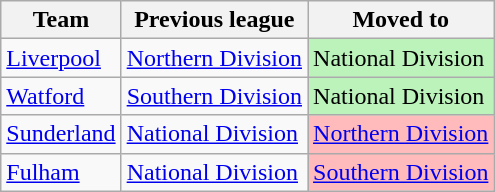<table class="wikitable">
<tr>
<th>Team</th>
<th>Previous league</th>
<th>Moved to</th>
</tr>
<tr>
<td><a href='#'>Liverpool</a></td>
<td><a href='#'>Northern Division</a></td>
<td style="background-color:#BBF3BB">National Division</td>
</tr>
<tr>
<td><a href='#'>Watford</a></td>
<td><a href='#'>Southern Division</a></td>
<td style="background-color:#BBF3BB">National Division</td>
</tr>
<tr>
<td><a href='#'>Sunderland</a></td>
<td><a href='#'>National Division</a></td>
<td style="background-color:#FFBBBB"><a href='#'>Northern Division</a></td>
</tr>
<tr>
<td><a href='#'>Fulham</a></td>
<td><a href='#'>National Division</a></td>
<td style="background-color:#FFBBBB"><a href='#'>Southern Division</a></td>
</tr>
</table>
